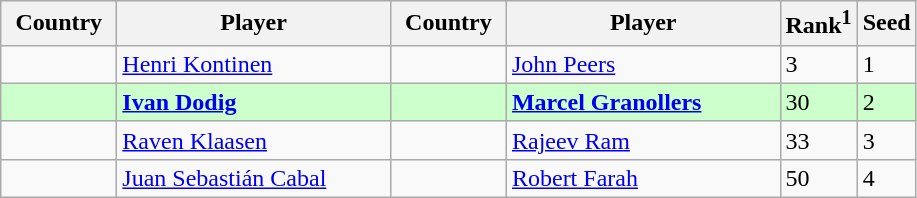<table class="sortable wikitable">
<tr>
<th width="70">Country</th>
<th width="175">Player</th>
<th width="70">Country</th>
<th width="175">Player</th>
<th>Rank<sup>1</sup></th>
<th>Seed</th>
</tr>
<tr>
<td></td>
<td><a href='#'>Henri Kontinen</a></td>
<td></td>
<td><a href='#'>John Peers</a></td>
<td>3</td>
<td>1</td>
</tr>
<tr style="background:#cfc;">
<td></td>
<td><strong><a href='#'>Ivan Dodig</a></strong></td>
<td></td>
<td><strong><a href='#'>Marcel Granollers</a></strong></td>
<td>30</td>
<td>2</td>
</tr>
<tr>
<td></td>
<td><a href='#'>Raven Klaasen</a></td>
<td></td>
<td><a href='#'>Rajeev Ram</a></td>
<td>33</td>
<td>3</td>
</tr>
<tr>
<td></td>
<td><a href='#'>Juan Sebastián Cabal</a></td>
<td></td>
<td><a href='#'>Robert Farah</a></td>
<td>50</td>
<td>4</td>
</tr>
</table>
